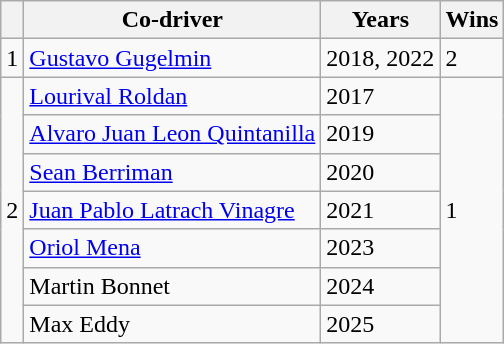<table class="wikitable">
<tr>
<th></th>
<th>Co-driver</th>
<th>Years</th>
<th>Wins</th>
</tr>
<tr>
<td>1</td>
<td> <a href='#'>Gustavo Gugelmin</a></td>
<td>2018, 2022</td>
<td>2</td>
</tr>
<tr>
<td rowspan="7">2</td>
<td> <a href='#'>Lourival Roldan</a></td>
<td>2017</td>
<td rowspan="7">1</td>
</tr>
<tr>
<td> <a href='#'>Alvaro Juan Leon Quintanilla</a></td>
<td>2019</td>
</tr>
<tr>
<td> <a href='#'>Sean Berriman</a></td>
<td>2020</td>
</tr>
<tr>
<td> <a href='#'>Juan Pablo Latrach Vinagre</a></td>
<td>2021</td>
</tr>
<tr>
<td> <a href='#'>Oriol Mena</a></td>
<td>2023</td>
</tr>
<tr>
<td> Martin Bonnet</td>
<td>2024</td>
</tr>
<tr>
<td> Max Eddy</td>
<td>2025</td>
</tr>
</table>
